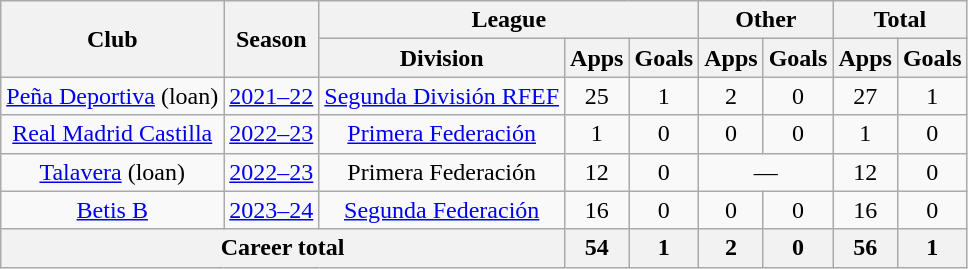<table class="wikitable" style="text-align:center">
<tr>
<th rowspan="2">Club</th>
<th rowspan="2">Season</th>
<th colspan="3">League</th>
<th colspan="2">Other</th>
<th colspan="2">Total</th>
</tr>
<tr>
<th>Division</th>
<th>Apps</th>
<th>Goals</th>
<th>Apps</th>
<th>Goals</th>
<th>Apps</th>
<th>Goals</th>
</tr>
<tr>
<td><a href='#'>Peña Deportiva</a> (loan)</td>
<td><a href='#'>2021–22</a></td>
<td><a href='#'>Segunda División RFEF</a></td>
<td>25</td>
<td>1</td>
<td>2</td>
<td>0</td>
<td>27</td>
<td>1</td>
</tr>
<tr>
<td><a href='#'>Real Madrid Castilla</a></td>
<td><a href='#'>2022–23</a></td>
<td><a href='#'>Primera Federación</a></td>
<td>1</td>
<td>0</td>
<td>0</td>
<td>0</td>
<td>1</td>
<td>0</td>
</tr>
<tr>
<td><a href='#'>Talavera</a> (loan)</td>
<td><a href='#'>2022–23</a></td>
<td>Primera Federación</td>
<td>12</td>
<td>0</td>
<td colspan="2">—</td>
<td>12</td>
<td>0</td>
</tr>
<tr>
<td><a href='#'>Betis B</a></td>
<td><a href='#'>2023–24</a></td>
<td><a href='#'>Segunda Federación</a></td>
<td>16</td>
<td>0</td>
<td>0</td>
<td>0</td>
<td>16</td>
<td>0</td>
</tr>
<tr>
<th colspan="3">Career total</th>
<th>54</th>
<th>1</th>
<th>2</th>
<th>0</th>
<th>56</th>
<th>1</th>
</tr>
</table>
